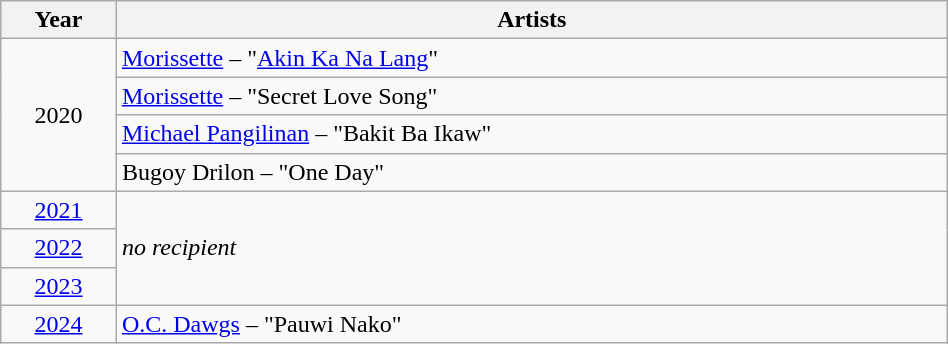<table class="wikitable sortable"  style="width:50%;">
<tr>
<th width=5%  scope="col">Year</th>
<th ! width=40%  scope="col">Artists</th>
</tr>
<tr>
<td rowspan=4 align="center">2020</td>
<td><a href='#'>Morissette</a> – "<a href='#'>Akin Ka Na Lang</a>"</td>
</tr>
<tr>
<td><a href='#'>Morissette</a> – "Secret Love Song"</td>
</tr>
<tr>
<td><a href='#'>Michael Pangilinan</a> – "Bakit Ba Ikaw"</td>
</tr>
<tr>
<td>Bugoy Drilon – "One Day"</td>
</tr>
<tr>
<td align="center"><a href='#'>2021</a></td>
<td rowspan=3><em>no recipient</em></td>
</tr>
<tr>
<td align="center"><a href='#'>2022</a></td>
</tr>
<tr>
<td align="center"><a href='#'>2023</a></td>
</tr>
<tr>
<td align="center"><a href='#'>2024</a></td>
<td><a href='#'>O.C. Dawgs</a> – "Pauwi Nako"</td>
</tr>
</table>
